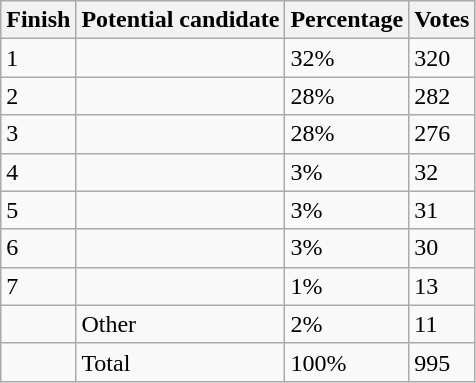<table class="wikitable sortable">
<tr>
<th>Finish</th>
<th>Potential candidate</th>
<th>Percentage</th>
<th>Votes</th>
</tr>
<tr>
<td>1</td>
<td></td>
<td>32%</td>
<td>320</td>
</tr>
<tr>
<td>2</td>
<td></td>
<td>28%</td>
<td>282</td>
</tr>
<tr>
<td>3</td>
<td></td>
<td>28%</td>
<td>276</td>
</tr>
<tr>
<td>4</td>
<td></td>
<td>3%</td>
<td>32</td>
</tr>
<tr>
<td>5</td>
<td></td>
<td>3%</td>
<td>31</td>
</tr>
<tr>
<td>6</td>
<td></td>
<td>3%</td>
<td>30</td>
</tr>
<tr>
<td>7</td>
<td></td>
<td>1%</td>
<td>13</td>
</tr>
<tr>
<td></td>
<td>Other</td>
<td>2%</td>
<td>11</td>
</tr>
<tr>
<td></td>
<td>Total</td>
<td>100%</td>
<td>995</td>
</tr>
</table>
